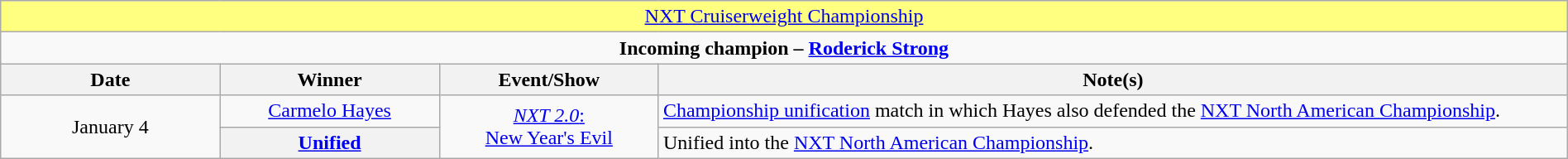<table class="wikitable" style="text-align:center; width:100%;">
<tr style="background:#FFFF80;">
<td colspan="4" style="text-align: center;"><a href='#'>NXT Cruiserweight Championship</a></td>
</tr>
<tr>
<td colspan="4" style="text-align: center;"><strong>Incoming champion – <a href='#'>Roderick Strong</a></strong></td>
</tr>
<tr>
<th width=14%>Date</th>
<th width=14%>Winner</th>
<th width=14%>Event/Show</th>
<th width=58%>Note(s)</th>
</tr>
<tr>
<td rowspan=2>January 4</td>
<td><a href='#'>Carmelo Hayes</a></td>
<td rowspan=2><a href='#'><em>NXT 2.0</em>:<br>New Year's Evil</a></td>
<td align=left><a href='#'>Championship unification</a> match in which Hayes also defended the <a href='#'>NXT North American Championship</a>.</td>
</tr>
<tr>
<th><a href='#'>Unified</a></th>
<td align=left>Unified into the <a href='#'>NXT North American Championship</a>.</td>
</tr>
</table>
